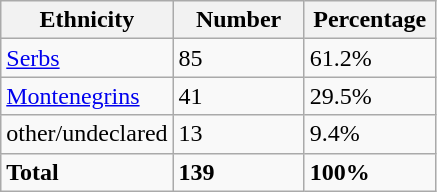<table class="wikitable">
<tr>
<th width="100px">Ethnicity</th>
<th width="80px">Number</th>
<th width="80px">Percentage</th>
</tr>
<tr>
<td><a href='#'>Serbs</a></td>
<td>85</td>
<td>61.2%</td>
</tr>
<tr>
<td><a href='#'>Montenegrins</a></td>
<td>41</td>
<td>29.5%</td>
</tr>
<tr>
<td>other/undeclared</td>
<td>13</td>
<td>9.4%</td>
</tr>
<tr>
<td><strong>Total</strong></td>
<td><strong>139</strong></td>
<td><strong>100%</strong></td>
</tr>
</table>
